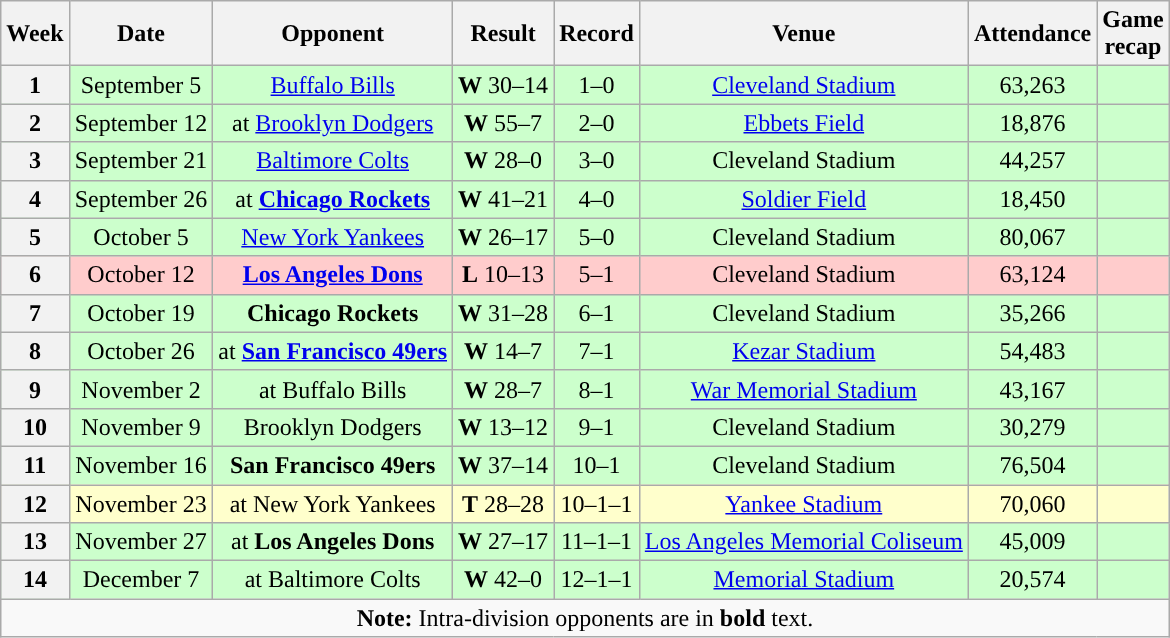<table class="wikitable" style="text-align:center">
<tr>
<th>Week</th>
<th>Date</th>
<th>Opponent</th>
<th>Result</th>
<th>Record</th>
<th>Venue</th>
<th>Attendance</th>
<th>Game<br>recap</th>
</tr>
<tr style="background: #cfc;">
<th>1</th>
<td>September 5</td>
<td><a href='#'>Buffalo Bills</a></td>
<td><strong>W</strong> 30–14</td>
<td>1–0</td>
<td><a href='#'>Cleveland Stadium</a></td>
<td>63,263</td>
<td></td>
</tr>
<tr style="background: #cfc;">
<th>2</th>
<td>September 12</td>
<td>at <a href='#'>Brooklyn Dodgers</a></td>
<td><strong>W</strong> 55–7</td>
<td>2–0</td>
<td><a href='#'>Ebbets Field</a></td>
<td>18,876</td>
<td></td>
</tr>
<tr style="background: #cfc;">
<th>3</th>
<td>September 21</td>
<td><a href='#'>Baltimore Colts</a></td>
<td><strong>W</strong> 28–0</td>
<td>3–0</td>
<td>Cleveland Stadium</td>
<td>44,257</td>
<td></td>
</tr>
<tr style="background: #cfc;">
<th>4</th>
<td>September 26</td>
<td>at <strong><a href='#'>Chicago Rockets</a></strong></td>
<td><strong>W</strong> 41–21</td>
<td>4–0</td>
<td><a href='#'>Soldier Field</a></td>
<td>18,450</td>
<td></td>
</tr>
<tr style="background: #cfc;">
<th>5</th>
<td>October 5</td>
<td><a href='#'>New York Yankees</a></td>
<td><strong>W</strong> 26–17</td>
<td>5–0</td>
<td>Cleveland Stadium</td>
<td>80,067</td>
<td></td>
</tr>
<tr style="background: #fcc;">
<th>6</th>
<td>October 12</td>
<td><strong><a href='#'>Los Angeles Dons</a></strong></td>
<td><strong>L</strong> 10–13</td>
<td>5–1</td>
<td>Cleveland Stadium</td>
<td>63,124</td>
<td></td>
</tr>
<tr style="background: #cfc;">
<th>7</th>
<td>October 19</td>
<td><strong>Chicago Rockets</strong></td>
<td><strong>W</strong> 31–28</td>
<td>6–1</td>
<td>Cleveland Stadium</td>
<td>35,266</td>
<td></td>
</tr>
<tr style="background: #cfc;">
<th>8</th>
<td>October 26</td>
<td>at <strong><a href='#'>San Francisco 49ers</a></strong></td>
<td><strong>W</strong> 14–7</td>
<td>7–1</td>
<td><a href='#'>Kezar Stadium</a></td>
<td>54,483</td>
<td></td>
</tr>
<tr style="background: #cfc;">
<th>9</th>
<td>November 2</td>
<td>at Buffalo Bills</td>
<td><strong>W</strong> 28–7</td>
<td>8–1</td>
<td><a href='#'>War Memorial Stadium</a></td>
<td>43,167</td>
<td></td>
</tr>
<tr style="background: #cfc;">
<th>10</th>
<td>November 9</td>
<td>Brooklyn Dodgers</td>
<td><strong>W</strong> 13–12</td>
<td>9–1</td>
<td>Cleveland Stadium</td>
<td>30,279</td>
<td></td>
</tr>
<tr style="background: #cfc;">
<th>11</th>
<td>November 16</td>
<td><strong>San Francisco 49ers</strong></td>
<td><strong>W</strong> 37–14</td>
<td>10–1</td>
<td>Cleveland Stadium</td>
<td>76,504</td>
<td></td>
</tr>
<tr style="background: #ffc;">
<th>12</th>
<td>November 23</td>
<td>at New York Yankees</td>
<td><strong>T</strong> 28–28</td>
<td>10–1–1</td>
<td><a href='#'>Yankee Stadium</a></td>
<td>70,060</td>
<td></td>
</tr>
<tr style="background: #cfc;">
<th>13</th>
<td>November 27</td>
<td>at <strong>Los Angeles Dons</strong></td>
<td><strong>W</strong> 27–17</td>
<td>11–1–1</td>
<td><a href='#'>Los Angeles Memorial Coliseum</a></td>
<td>45,009</td>
<td></td>
</tr>
<tr style="background: #cfc;">
<th>14</th>
<td>December 7</td>
<td>at Baltimore Colts</td>
<td><strong>W</strong> 42–0</td>
<td>12–1–1</td>
<td><a href='#'>Memorial Stadium</a></td>
<td>20,574</td>
<td></td>
</tr>
<tr>
<td colspan="8"><strong>Note:</strong> Intra-division opponents are in <strong>bold</strong> text.</td>
</tr>
</table>
